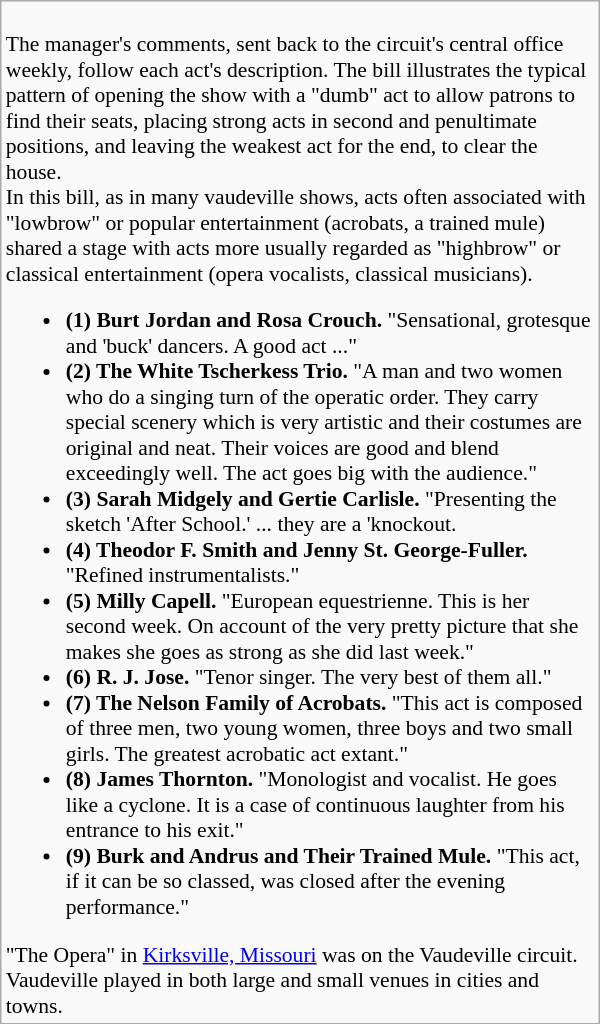<table class="wikitable floatright" style="font-size: 90%; width: 400px;">
<tr>
<td><br>The manager's comments, sent back to the circuit's central office weekly, follow each act's description. The bill illustrates the typical pattern of opening the show with a "dumb" act to allow patrons to find their seats, placing strong acts in second and penultimate positions, and leaving the weakest act for the end, to clear the house.<br>In this bill, as in many vaudeville shows, acts often associated with "lowbrow" or popular entertainment (acrobats, a trained mule) shared a stage with acts more usually regarded as "highbrow" or classical entertainment (opera vocalists, classical musicians).<ul><li><strong>(1) Burt Jordan and Rosa Crouch.</strong> "Sensational, grotesque and 'buck' dancers. A good act ..."</li><li><strong>(2) The White Tscherkess Trio.</strong> "A man and two women who do a singing turn of the operatic order. They carry special scenery which is very artistic and their costumes are original and neat. Their voices are good and blend exceedingly well. The act goes big with the audience."</li><li><strong>(3) Sarah Midgely and Gertie Carlisle.</strong> "Presenting the sketch 'After School.' ... they are a 'knockout.</li><li><strong>(4) Theodor F. Smith and Jenny St. George-Fuller.</strong> "Refined instrumentalists."</li><li><strong>(5) Milly Capell.</strong> "European equestrienne. This is her second week. On account of the very pretty picture that she makes she goes as strong as she did last week."</li><li><strong>(6) R. J. Jose.</strong> "Tenor singer. The very best of them all."</li><li><strong>(7) The Nelson Family of Acrobats.</strong> "This act is composed of three men, two young women, three boys and two small girls. The greatest acrobatic act extant."</li><li><strong>(8) James Thornton.</strong> "Monologist and vocalist. He goes like a cyclone. It is a case of continuous laughter from his entrance to his exit."</li><li><strong>(9) Burk and Andrus and Their Trained Mule.</strong> "This act, if it can be so classed, was closed after the evening performance."</li></ul> "The Opera" in <a href='#'>Kirksville, Missouri</a> was on the Vaudeville circuit. Vaudeville played in both large and small venues in cities and towns.</td>
</tr>
</table>
